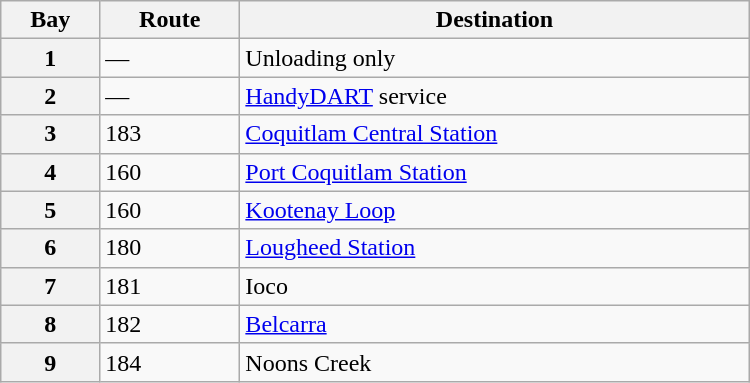<table class="wikitable" width="500">
<tr>
<th>Bay</th>
<th>Route</th>
<th>Destination</th>
</tr>
<tr>
<th>1</th>
<td>—</td>
<td>Unloading only</td>
</tr>
<tr>
<th>2</th>
<td>—</td>
<td><a href='#'>HandyDART</a> service</td>
</tr>
<tr>
<th>3</th>
<td>183</td>
<td><a href='#'>Coquitlam Central Station</a></td>
</tr>
<tr>
<th>4</th>
<td>160</td>
<td><a href='#'>Port Coquitlam Station</a></td>
</tr>
<tr>
<th>5</th>
<td>160</td>
<td><a href='#'>Kootenay Loop</a></td>
</tr>
<tr>
<th>6</th>
<td>180</td>
<td><a href='#'>Lougheed Station</a></td>
</tr>
<tr>
<th>7</th>
<td>181</td>
<td>Ioco</td>
</tr>
<tr>
<th>8</th>
<td>182</td>
<td><a href='#'>Belcarra</a></td>
</tr>
<tr>
<th>9</th>
<td>184</td>
<td>Noons Creek</td>
</tr>
</table>
